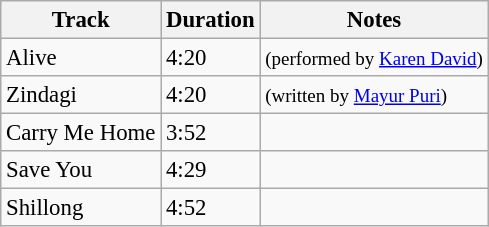<table class="wikitable tracklist" style="font-size:95%;">
<tr>
<th>Track</th>
<th>Duration</th>
<th>Notes</th>
</tr>
<tr>
<td>Alive</td>
<td>4:20</td>
<td><small>(performed by <a href='#'>Karen David</a>)</small></td>
</tr>
<tr>
<td>Zindagi</td>
<td>4:20</td>
<td><small> (written by <a href='#'>Mayur Puri</a>) </small></td>
</tr>
<tr>
<td>Carry Me Home</td>
<td>3:52</td>
<td></td>
</tr>
<tr>
<td>Save You</td>
<td>4:29</td>
<td></td>
</tr>
<tr>
<td>Shillong</td>
<td>4:52</td>
<td></td>
</tr>
</table>
